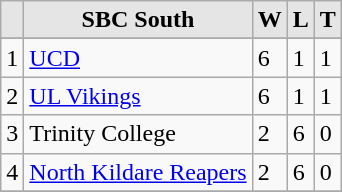<table class="wikitable">
<tr>
<th style="background:#e5e5e5;"></th>
<th style="background:#e5e5e5;">SBC South</th>
<th style="background:#e5e5e5;">W</th>
<th style="background:#e5e5e5;">L</th>
<th style="background:#e5e5e5;">T</th>
</tr>
<tr>
</tr>
<tr>
<td>1</td>
<td><a href='#'>UCD</a></td>
<td>6</td>
<td>1</td>
<td>1</td>
</tr>
<tr>
<td>2</td>
<td><a href='#'>UL Vikings</a></td>
<td>6</td>
<td>1</td>
<td>1</td>
</tr>
<tr>
<td>3</td>
<td>Trinity College</td>
<td>2</td>
<td>6</td>
<td>0</td>
</tr>
<tr>
<td>4</td>
<td><a href='#'>North Kildare Reapers</a></td>
<td>2</td>
<td>6</td>
<td>0</td>
</tr>
<tr>
</tr>
</table>
